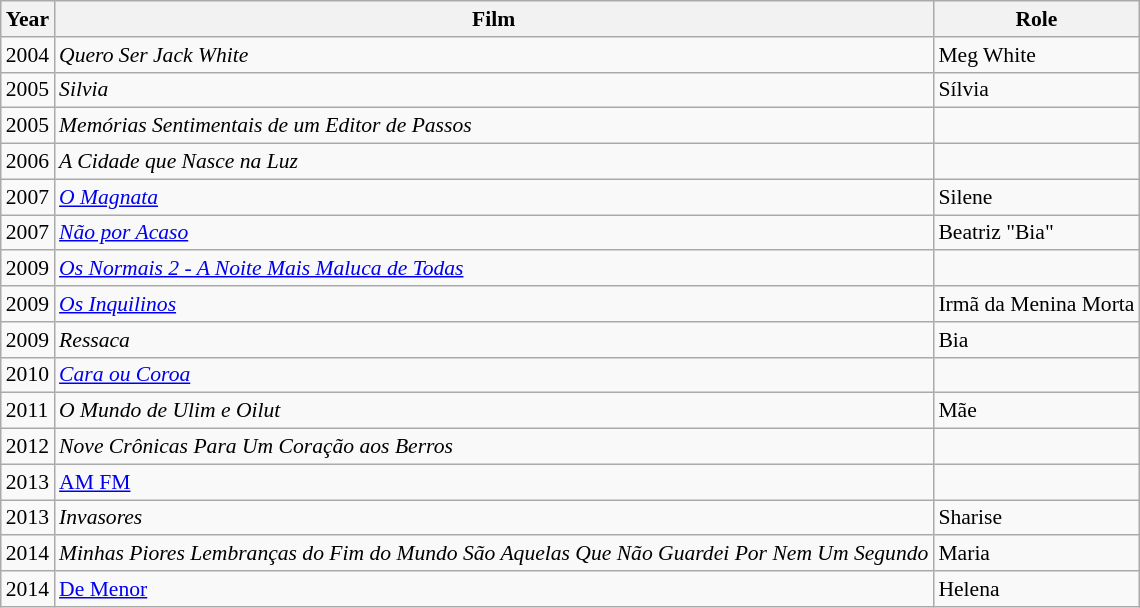<table class="wikitable" style="font-size: 90%;">
<tr>
<th>Year</th>
<th>Film</th>
<th>Role</th>
</tr>
<tr>
<td>2004</td>
<td><em>Quero Ser Jack  White</em></td>
<td>Meg White </td>
</tr>
<tr>
<td>2005</td>
<td><em>Silvia</em></td>
<td>Sílvia</td>
</tr>
<tr>
<td>2005</td>
<td><em>Memórias Sentimentais de um Editor de Passos</em></td>
<td></td>
</tr>
<tr>
<td>2006</td>
<td><em>A Cidade que Nasce na Luz</em></td>
<td></td>
</tr>
<tr>
<td>2007</td>
<td><em><a href='#'>O Magnata</a></em></td>
<td>Silene</td>
</tr>
<tr>
<td>2007</td>
<td><em><a href='#'>Não por Acaso</a></em></td>
<td>Beatriz "Bia"</td>
</tr>
<tr>
<td>2009</td>
<td><em><a href='#'>Os Normais 2 - A Noite Mais Maluca de Todas</a></em></td>
<td></td>
</tr>
<tr>
<td>2009</td>
<td><em><a href='#'>Os Inquilinos</a></em></td>
<td>Irmã da Menina Morta</td>
</tr>
<tr>
<td>2009</td>
<td><em>Ressaca</em></td>
<td>Bia </td>
</tr>
<tr>
<td>2010</td>
<td><em><a href='#'>Cara ou Coroa</a></em></td>
<td></td>
</tr>
<tr>
<td>2011</td>
<td><em>O Mundo de Ulim e Oilut</em></td>
<td>Mãe </td>
</tr>
<tr>
<td>2012</td>
<td><em>Nove Crônicas Para Um Coração aos Berros</em></td>
<td></td>
</tr>
<tr>
<td>2013</td>
<td><a href='#'>AM FM</a></td>
<td></td>
</tr>
<tr>
<td>2013</td>
<td><em>Invasores</em></td>
<td>Sharise</td>
</tr>
<tr>
<td>2014</td>
<td><em>Minhas Piores Lembranças do Fim do Mundo São Aquelas Que Não Guardei Por Nem Um Segundo</em></td>
<td>Maria</td>
</tr>
<tr>
<td>2014</td>
<td><a href='#'>De Menor</a></td>
<td>Helena </td>
</tr>
</table>
